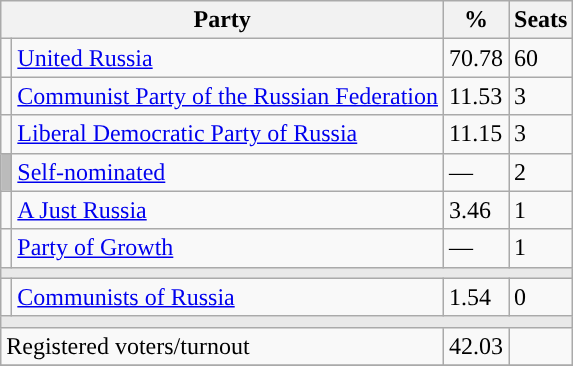<table class="wikitable">
<tr>
<th colspan=2>Party</th>
<th>%</th>
<th>Seats</th>
</tr>
<tr>
<td style="background:"></td>
<td><a href='#'>United Russia</a></td>
<td>70.78</td>
<td>60</td>
</tr>
<tr>
<td style="background:"></td>
<td><a href='#'>Communist Party of the Russian Federation</a></td>
<td>11.53</td>
<td>3</td>
</tr>
<tr>
<td style="background:"></td>
<td><a href='#'>Liberal Democratic Party of Russia</a></td>
<td>11.15</td>
<td>3</td>
</tr>
<tr>
<td style="background:#BBBBBB;"></td>
<td><a href='#'>Self-nominated</a></td>
<td>—</td>
<td>2</td>
</tr>
<tr>
<td style="background:"></td>
<td><a href='#'>A Just Russia</a></td>
<td>3.46</td>
<td>1</td>
</tr>
<tr>
<td style="background:"></td>
<td><a href='#'>Party of Growth</a></td>
<td>—</td>
<td>1</td>
</tr>
<tr>
<td colspan=4 style="background:#E9E9E9;"></td>
</tr>
<tr>
<td style="background:"></td>
<td><a href='#'>Communists of Russia</a></td>
<td>1.54</td>
<td>0</td>
</tr>
<tr>
<td colspan=4 style="background:#E9E9E9;"></td>
</tr>
<tr>
<td align=left colspan=2>Registered voters/turnout</td>
<td>42.03</td>
<td></td>
</tr>
<tr>
</tr>
</table>
